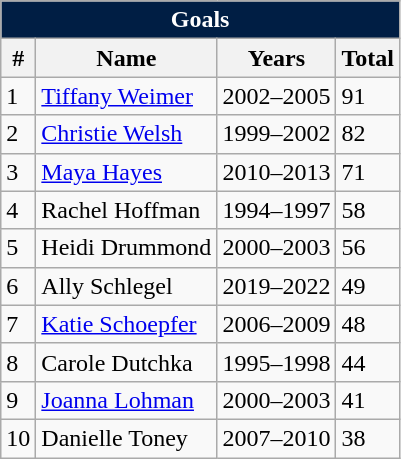<table class="wikitable" width= px>
<tr>
<th style= "background:#001E44; color:#FFFFFF;" colspan="4">Goals</th>
</tr>
<tr>
<th>#</th>
<th>Name</th>
<th>Years</th>
<th>Total</th>
</tr>
<tr>
<td>1</td>
<td> <a href='#'>Tiffany Weimer</a></td>
<td>2002–2005</td>
<td>91</td>
</tr>
<tr>
<td>2</td>
<td> <a href='#'>Christie Welsh</a></td>
<td>1999–2002</td>
<td>82</td>
</tr>
<tr>
<td>3</td>
<td> <a href='#'>Maya Hayes</a></td>
<td>2010–2013</td>
<td>71</td>
</tr>
<tr>
<td>4</td>
<td> Rachel Hoffman</td>
<td>1994–1997</td>
<td>58</td>
</tr>
<tr>
<td>5</td>
<td> Heidi Drummond</td>
<td>2000–2003</td>
<td>56</td>
</tr>
<tr>
<td>6</td>
<td> Ally Schlegel</td>
<td>2019–2022</td>
<td>49</td>
</tr>
<tr>
<td>7</td>
<td> <a href='#'>Katie Schoepfer</a></td>
<td>2006–2009</td>
<td>48</td>
</tr>
<tr>
<td>8</td>
<td> Carole Dutchka</td>
<td>1995–1998</td>
<td>44</td>
</tr>
<tr>
<td>9</td>
<td> <a href='#'>Joanna Lohman</a></td>
<td>2000–2003</td>
<td>41</td>
</tr>
<tr>
<td>10</td>
<td> Danielle Toney</td>
<td>2007–2010</td>
<td>38</td>
</tr>
</table>
